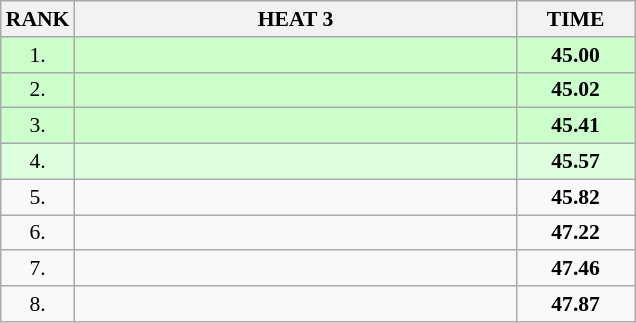<table class="wikitable" style="border-collapse: collapse; font-size: 90%;">
<tr>
<th>RANK</th>
<th style="width: 20em">HEAT 3</th>
<th style="width: 5em">TIME</th>
</tr>
<tr style="background:#ccffcc;">
<td align="center">1.</td>
<td></td>
<td align="center"><strong>45.00</strong></td>
</tr>
<tr style="background:#ccffcc;">
<td align="center">2.</td>
<td></td>
<td align="center"><strong>45.02</strong></td>
</tr>
<tr style="background:#ccffcc;">
<td align="center">3.</td>
<td></td>
<td align="center"><strong>45.41</strong></td>
</tr>
<tr style="background:#ddffdd;">
<td align="center">4.</td>
<td></td>
<td align="center"><strong>45.57</strong></td>
</tr>
<tr>
<td align="center">5.</td>
<td></td>
<td align="center"><strong>45.82</strong></td>
</tr>
<tr>
<td align="center">6.</td>
<td></td>
<td align="center"><strong>47.22</strong></td>
</tr>
<tr>
<td align="center">7.</td>
<td></td>
<td align="center"><strong>47.46</strong></td>
</tr>
<tr>
<td align="center">8.</td>
<td></td>
<td align="center"><strong>47.87</strong></td>
</tr>
</table>
